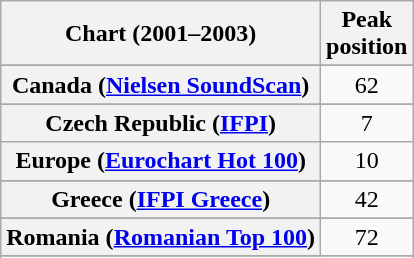<table class="wikitable plainrowheaders sortable" style="text-align:center">
<tr>
<th>Chart (2001–2003)</th>
<th>Peak<br>position</th>
</tr>
<tr>
</tr>
<tr>
</tr>
<tr>
</tr>
<tr>
<th scope=row>Canada (<a href='#'>Nielsen SoundScan</a>)</th>
<td style="text-align:center;">62</td>
</tr>
<tr>
</tr>
<tr>
<th scope="row">Czech Republic (<a href='#'>IFPI</a>)</th>
<td align="center">7</td>
</tr>
<tr>
<th scope="row">Europe (<a href='#'>Eurochart Hot 100</a>)</th>
<td align="center">10</td>
</tr>
<tr>
</tr>
<tr>
</tr>
<tr>
</tr>
<tr>
<th scope="row">Greece (<a href='#'>IFPI Greece</a>)</th>
<td align="center">42</td>
</tr>
<tr>
</tr>
<tr>
</tr>
<tr>
</tr>
<tr>
</tr>
<tr>
<th scope="row">Romania (<a href='#'>Romanian Top 100</a>)</th>
<td align="center">72</td>
</tr>
<tr>
</tr>
<tr>
</tr>
<tr>
</tr>
<tr>
</tr>
</table>
